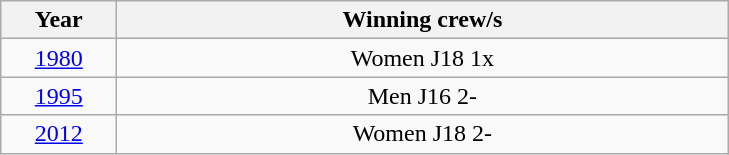<table class="wikitable" style="text-align:center">
<tr>
<th width=70>Year</th>
<th width=400>Winning crew/s</th>
</tr>
<tr>
<td><a href='#'>1980</a></td>
<td>Women J18 1x</td>
</tr>
<tr>
<td><a href='#'>1995</a></td>
<td>Men J16 2-</td>
</tr>
<tr>
<td><a href='#'>2012</a></td>
<td>Women J18 2-</td>
</tr>
</table>
